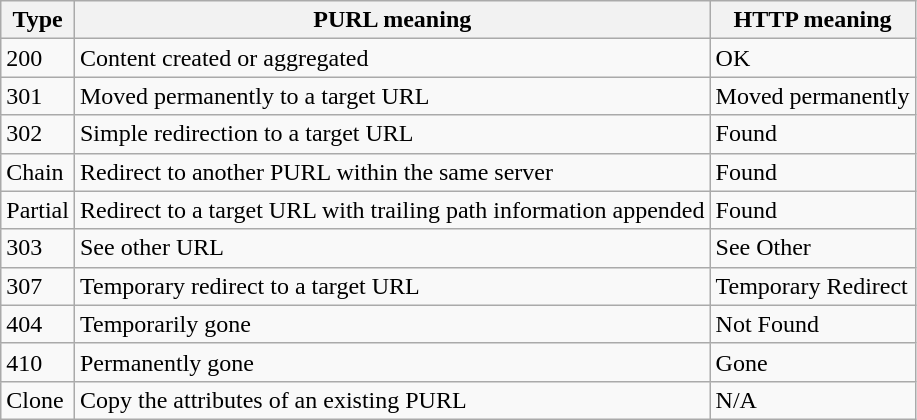<table class="wikitable">
<tr>
<th>Type</th>
<th>PURL meaning</th>
<th>HTTP meaning</th>
</tr>
<tr>
<td>200</td>
<td>Content created or aggregated</td>
<td>OK</td>
</tr>
<tr>
<td>301</td>
<td>Moved permanently to a target URL</td>
<td>Moved permanently</td>
</tr>
<tr>
<td>302</td>
<td>Simple redirection to a target URL</td>
<td>Found</td>
</tr>
<tr>
<td>Chain</td>
<td>Redirect to another PURL within the same server</td>
<td>Found</td>
</tr>
<tr>
<td>Partial</td>
<td>Redirect to a target URL with trailing path information appended</td>
<td>Found</td>
</tr>
<tr>
<td>303</td>
<td>See other URL</td>
<td>See Other</td>
</tr>
<tr>
<td>307</td>
<td>Temporary redirect to a target URL</td>
<td>Temporary Redirect</td>
</tr>
<tr>
<td>404</td>
<td>Temporarily gone</td>
<td>Not Found</td>
</tr>
<tr>
<td>410</td>
<td>Permanently gone</td>
<td>Gone</td>
</tr>
<tr>
<td>Clone</td>
<td>Copy the attributes of an existing PURL</td>
<td>N/A</td>
</tr>
</table>
